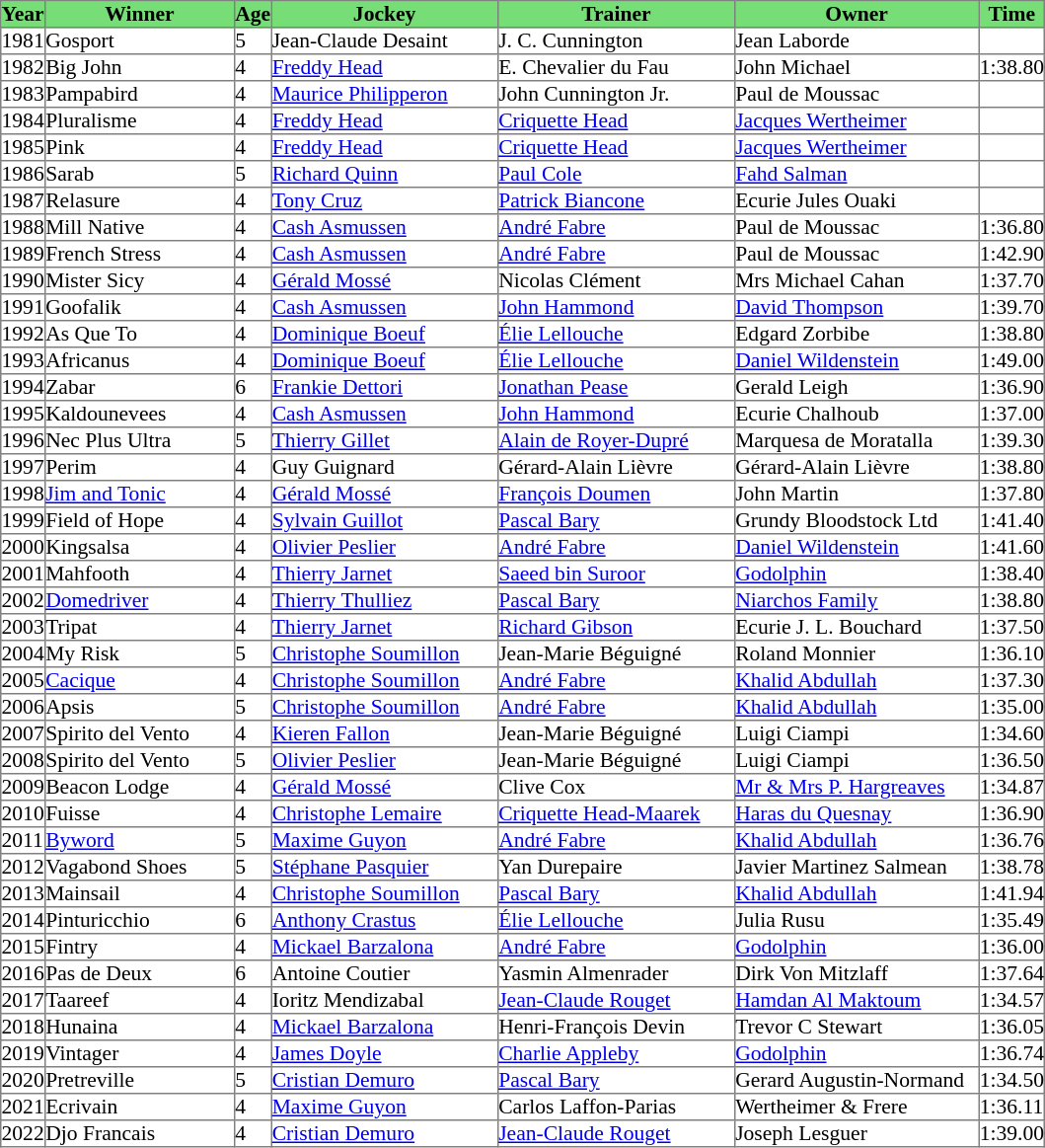<table class = "sortable" | border="1" cellpadding="0" style="border-collapse: collapse; font-size:90%">
<tr bgcolor="#77dd77" align="center">
<th>Year</th>
<th>Winner</th>
<th>Age</th>
<th>Jockey</th>
<th>Trainer</th>
<th>Owner</th>
<th>Time</th>
</tr>
<tr>
<td>1981</td>
<td width=127px>Gosport</td>
<td>5</td>
<td width=152px>Jean-Claude Desaint</td>
<td width=159px>J. C. Cunnington </td>
<td width=164px>Jean Laborde</td>
<td></td>
</tr>
<tr>
<td>1982</td>
<td>Big John</td>
<td>4</td>
<td><a href='#'>Freddy Head</a></td>
<td>E. Chevalier du Fau </td>
<td>John Michael</td>
<td>1:38.80</td>
</tr>
<tr>
<td>1983</td>
<td>Pampabird</td>
<td>4</td>
<td><a href='#'>Maurice Philipperon</a></td>
<td>John Cunnington Jr.</td>
<td>Paul de Moussac</td>
<td></td>
</tr>
<tr>
<td>1984</td>
<td>Pluralisme</td>
<td>4</td>
<td><a href='#'>Freddy Head</a></td>
<td><a href='#'>Criquette Head</a></td>
<td><a href='#'>Jacques Wertheimer</a></td>
<td></td>
</tr>
<tr>
<td>1985</td>
<td>Pink</td>
<td>4</td>
<td><a href='#'>Freddy Head</a></td>
<td><a href='#'>Criquette Head</a></td>
<td><a href='#'>Jacques Wertheimer</a></td>
<td></td>
</tr>
<tr>
<td>1986</td>
<td>Sarab</td>
<td>5</td>
<td><a href='#'>Richard Quinn</a></td>
<td><a href='#'>Paul Cole</a></td>
<td><a href='#'>Fahd Salman</a></td>
<td></td>
</tr>
<tr>
<td>1987</td>
<td>Relasure</td>
<td>4</td>
<td><a href='#'>Tony Cruz</a></td>
<td><a href='#'>Patrick Biancone</a></td>
<td>Ecurie Jules Ouaki</td>
<td></td>
</tr>
<tr>
<td>1988</td>
<td>Mill Native</td>
<td>4</td>
<td><a href='#'>Cash Asmussen</a></td>
<td><a href='#'>André Fabre</a></td>
<td>Paul de Moussac</td>
<td>1:36.80</td>
</tr>
<tr>
<td>1989</td>
<td>French Stress</td>
<td>4</td>
<td><a href='#'>Cash Asmussen</a></td>
<td><a href='#'>André Fabre</a></td>
<td>Paul de Moussac</td>
<td>1:42.90</td>
</tr>
<tr>
<td>1990</td>
<td>Mister Sicy</td>
<td>4</td>
<td><a href='#'>Gérald Mossé</a></td>
<td>Nicolas Clément</td>
<td>Mrs Michael Cahan</td>
<td>1:37.70</td>
</tr>
<tr>
<td>1991</td>
<td>Goofalik</td>
<td>4</td>
<td><a href='#'>Cash Asmussen</a></td>
<td><a href='#'>John Hammond</a></td>
<td><a href='#'>David Thompson</a></td>
<td>1:39.70</td>
</tr>
<tr>
<td>1992</td>
<td>As Que To</td>
<td>4</td>
<td><a href='#'>Dominique Boeuf</a></td>
<td><a href='#'>Élie Lellouche</a></td>
<td>Edgard Zorbibe</td>
<td>1:38.80</td>
</tr>
<tr>
<td>1993</td>
<td>Africanus</td>
<td>4</td>
<td><a href='#'>Dominique Boeuf</a></td>
<td><a href='#'>Élie Lellouche</a></td>
<td><a href='#'>Daniel Wildenstein</a></td>
<td>1:49.00</td>
</tr>
<tr>
<td>1994</td>
<td>Zabar</td>
<td>6</td>
<td><a href='#'>Frankie Dettori</a></td>
<td><a href='#'>Jonathan Pease</a></td>
<td>Gerald Leigh</td>
<td>1:36.90</td>
</tr>
<tr>
<td>1995</td>
<td>Kaldounevees</td>
<td>4</td>
<td><a href='#'>Cash Asmussen</a></td>
<td><a href='#'>John Hammond</a></td>
<td>Ecurie Chalhoub</td>
<td>1:37.00</td>
</tr>
<tr>
<td>1996</td>
<td>Nec Plus Ultra</td>
<td>5</td>
<td><a href='#'>Thierry Gillet</a></td>
<td><a href='#'>Alain de Royer-Dupré</a></td>
<td>Marquesa de Moratalla</td>
<td>1:39.30</td>
</tr>
<tr>
<td>1997</td>
<td>Perim</td>
<td>4</td>
<td>Guy Guignard</td>
<td>Gérard-Alain Lièvre</td>
<td>Gérard-Alain Lièvre</td>
<td>1:38.80</td>
</tr>
<tr>
<td>1998</td>
<td><a href='#'>Jim and Tonic</a></td>
<td>4</td>
<td><a href='#'>Gérald Mossé</a></td>
<td><a href='#'>François Doumen</a></td>
<td>John Martin</td>
<td>1:37.80</td>
</tr>
<tr>
<td>1999</td>
<td>Field of Hope</td>
<td>4</td>
<td><a href='#'>Sylvain Guillot</a></td>
<td><a href='#'>Pascal Bary</a></td>
<td>Grundy Bloodstock Ltd</td>
<td>1:41.40</td>
</tr>
<tr>
<td>2000</td>
<td>Kingsalsa</td>
<td>4</td>
<td><a href='#'>Olivier Peslier</a></td>
<td><a href='#'>André Fabre</a></td>
<td><a href='#'>Daniel Wildenstein</a></td>
<td>1:41.60</td>
</tr>
<tr>
<td>2001</td>
<td>Mahfooth</td>
<td>4</td>
<td><a href='#'>Thierry Jarnet</a></td>
<td><a href='#'>Saeed bin Suroor</a></td>
<td><a href='#'>Godolphin</a></td>
<td>1:38.40</td>
</tr>
<tr>
<td>2002</td>
<td><a href='#'>Domedriver</a></td>
<td>4</td>
<td><a href='#'>Thierry Thulliez</a></td>
<td><a href='#'>Pascal Bary</a></td>
<td><a href='#'>Niarchos Family</a></td>
<td>1:38.80</td>
</tr>
<tr>
<td>2003</td>
<td>Tripat</td>
<td>4</td>
<td><a href='#'>Thierry Jarnet</a></td>
<td><a href='#'>Richard Gibson</a></td>
<td>Ecurie J. L. Bouchard</td>
<td>1:37.50</td>
</tr>
<tr>
<td>2004</td>
<td>My Risk</td>
<td>5</td>
<td><a href='#'>Christophe Soumillon</a></td>
<td>Jean-Marie Béguigné</td>
<td>Roland Monnier</td>
<td>1:36.10</td>
</tr>
<tr>
<td>2005</td>
<td><a href='#'>Cacique</a></td>
<td>4</td>
<td><a href='#'>Christophe Soumillon</a></td>
<td><a href='#'>André Fabre</a></td>
<td><a href='#'>Khalid Abdullah</a></td>
<td>1:37.30</td>
</tr>
<tr>
<td>2006</td>
<td>Apsis</td>
<td>5</td>
<td><a href='#'>Christophe Soumillon</a></td>
<td><a href='#'>André Fabre</a></td>
<td><a href='#'>Khalid Abdullah</a></td>
<td>1:35.00</td>
</tr>
<tr>
<td>2007</td>
<td>Spirito del Vento</td>
<td>4</td>
<td><a href='#'>Kieren Fallon</a></td>
<td>Jean-Marie Béguigné</td>
<td>Luigi Ciampi</td>
<td>1:34.60</td>
</tr>
<tr>
<td>2008</td>
<td>Spirito del Vento</td>
<td>5</td>
<td><a href='#'>Olivier Peslier</a></td>
<td>Jean-Marie Béguigné</td>
<td>Luigi Ciampi</td>
<td>1:36.50</td>
</tr>
<tr>
<td>2009</td>
<td>Beacon Lodge</td>
<td>4</td>
<td><a href='#'>Gérald Mossé</a></td>
<td>Clive Cox</td>
<td><a href='#'>Mr & Mrs P. Hargreaves</a></td>
<td>1:34.87</td>
</tr>
<tr>
<td>2010</td>
<td>Fuisse</td>
<td>4</td>
<td><a href='#'>Christophe Lemaire</a></td>
<td><a href='#'>Criquette Head-Maarek</a></td>
<td><a href='#'>Haras du Quesnay</a></td>
<td>1:36.90</td>
</tr>
<tr>
<td>2011</td>
<td><a href='#'>Byword</a></td>
<td>5</td>
<td><a href='#'>Maxime Guyon</a></td>
<td><a href='#'>André Fabre</a></td>
<td><a href='#'>Khalid Abdullah</a></td>
<td>1:36.76</td>
</tr>
<tr>
<td>2012</td>
<td>Vagabond Shoes</td>
<td>5</td>
<td><a href='#'>Stéphane Pasquier</a></td>
<td>Yan Durepaire</td>
<td>Javier Martinez Salmean</td>
<td>1:38.78</td>
</tr>
<tr>
<td>2013</td>
<td>Mainsail</td>
<td>4</td>
<td><a href='#'>Christophe Soumillon</a></td>
<td><a href='#'>Pascal Bary</a></td>
<td><a href='#'>Khalid Abdullah</a></td>
<td>1:41.94</td>
</tr>
<tr>
<td>2014</td>
<td>Pinturicchio</td>
<td>6</td>
<td><a href='#'>Anthony Crastus</a></td>
<td><a href='#'>Élie Lellouche</a></td>
<td>Julia Rusu</td>
<td>1:35.49</td>
</tr>
<tr>
<td>2015</td>
<td>Fintry</td>
<td>4</td>
<td><a href='#'>Mickael Barzalona</a></td>
<td><a href='#'>André Fabre</a></td>
<td><a href='#'>Godolphin</a></td>
<td>1:36.00</td>
</tr>
<tr>
<td>2016</td>
<td>Pas de Deux</td>
<td>6</td>
<td>Antoine Coutier</td>
<td>Yasmin Almenrader</td>
<td>Dirk Von Mitzlaff</td>
<td>1:37.64</td>
</tr>
<tr>
<td>2017</td>
<td>Taareef</td>
<td>4</td>
<td>Ioritz Mendizabal</td>
<td><a href='#'>Jean-Claude Rouget</a></td>
<td><a href='#'>Hamdan Al Maktoum</a></td>
<td>1:34.57</td>
</tr>
<tr>
<td>2018</td>
<td>Hunaina</td>
<td>4</td>
<td><a href='#'>Mickael Barzalona</a></td>
<td>Henri-François Devin</td>
<td>Trevor C Stewart</td>
<td>1:36.05</td>
</tr>
<tr>
<td>2019</td>
<td>Vintager</td>
<td>4</td>
<td><a href='#'>James Doyle</a></td>
<td><a href='#'>Charlie Appleby</a></td>
<td><a href='#'>Godolphin</a></td>
<td>1:36.74</td>
</tr>
<tr>
<td>2020</td>
<td>Pretreville</td>
<td>5</td>
<td><a href='#'>Cristian Demuro</a></td>
<td><a href='#'>Pascal Bary</a></td>
<td>Gerard Augustin-Normand</td>
<td>1:34.50</td>
</tr>
<tr>
<td>2021</td>
<td>Ecrivain</td>
<td>4</td>
<td><a href='#'>Maxime Guyon</a></td>
<td>Carlos Laffon-Parias</td>
<td>Wertheimer & Frere</td>
<td>1:36.11</td>
</tr>
<tr>
<td>2022</td>
<td>Djo Francais</td>
<td>4</td>
<td><a href='#'>Cristian Demuro</a></td>
<td><a href='#'>Jean-Claude Rouget</a></td>
<td>Joseph Lesguer</td>
<td>1:39.00</td>
</tr>
</table>
